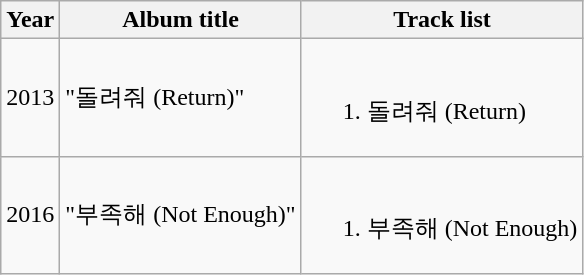<table class="wikitable">
<tr>
<th>Year</th>
<th>Album title</th>
<th>Track list</th>
</tr>
<tr>
<td>2013</td>
<td>"돌려줘 (Return)"</td>
<td><br><ol><li>돌려줘 (Return)</li></ol></td>
</tr>
<tr>
<td>2016</td>
<td>"부족해 (Not Enough)"</td>
<td><br><ol><li>부족해 (Not Enough)</li></ol></td>
</tr>
</table>
